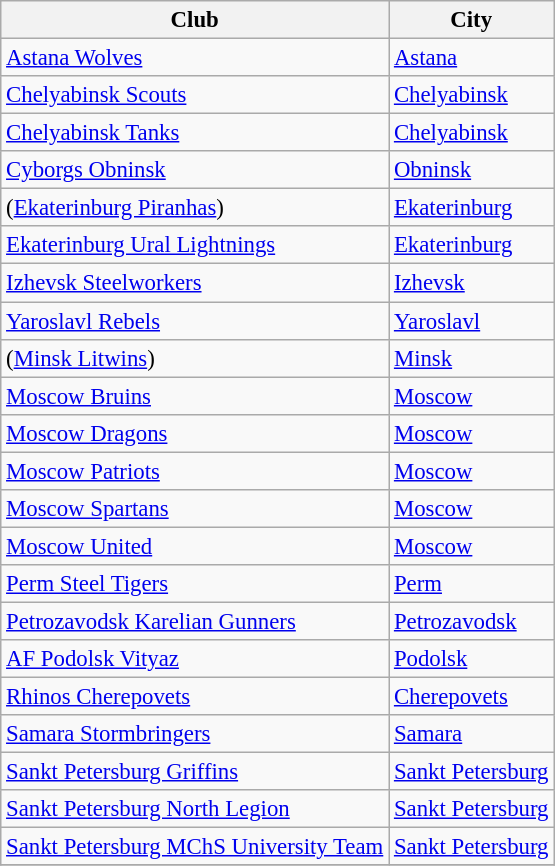<table class="wikitable" style="font-size:95%;">
<tr>
<th>Club</th>
<th>City</th>
</tr>
<tr>
<td><a href='#'>Astana Wolves</a></td>
<td><a href='#'>Astana</a></td>
</tr>
<tr>
<td><a href='#'>Chelyabinsk Scouts</a></td>
<td><a href='#'>Chelyabinsk</a></td>
</tr>
<tr>
<td><a href='#'>Chelyabinsk Tanks</a></td>
<td><a href='#'>Chelyabinsk</a></td>
</tr>
<tr>
<td><a href='#'>Cyborgs Obninsk</a></td>
<td><a href='#'>Obninsk</a></td>
</tr>
<tr>
<td>(<a href='#'>Ekaterinburg Piranhas</a>)</td>
<td><a href='#'>Ekaterinburg</a></td>
</tr>
<tr>
<td><a href='#'>Ekaterinburg Ural Lightnings</a></td>
<td><a href='#'>Ekaterinburg</a></td>
</tr>
<tr>
<td><a href='#'>Izhevsk Steelworkers</a></td>
<td><a href='#'>Izhevsk</a></td>
</tr>
<tr>
<td><a href='#'>Yaroslavl Rebels</a></td>
<td><a href='#'>Yaroslavl</a></td>
</tr>
<tr>
<td>(<a href='#'>Minsk Litwins</a>)</td>
<td><a href='#'>Minsk</a></td>
</tr>
<tr>
<td><a href='#'>Moscow Bruins</a></td>
<td><a href='#'>Moscow</a></td>
</tr>
<tr>
<td><a href='#'>Moscow Dragons</a></td>
<td><a href='#'>Moscow</a></td>
</tr>
<tr>
<td><a href='#'>Moscow Patriots</a></td>
<td><a href='#'>Moscow</a></td>
</tr>
<tr>
<td><a href='#'>Moscow Spartans</a></td>
<td><a href='#'>Moscow</a></td>
</tr>
<tr>
<td><a href='#'>Moscow United</a></td>
<td><a href='#'>Moscow</a></td>
</tr>
<tr>
<td><a href='#'>Perm Steel Tigers</a></td>
<td><a href='#'>Perm</a></td>
</tr>
<tr>
<td><a href='#'>Petrozavodsk Karelian Gunners</a></td>
<td><a href='#'>Petrozavodsk</a></td>
</tr>
<tr>
<td><a href='#'>AF Podolsk Vityaz</a></td>
<td><a href='#'>Podolsk</a></td>
</tr>
<tr>
<td><a href='#'>Rhinos Cherepovets</a></td>
<td><a href='#'>Cherepovets</a></td>
</tr>
<tr>
<td><a href='#'>Samara Stormbringers</a></td>
<td><a href='#'>Samara</a></td>
</tr>
<tr>
<td><a href='#'>Sankt Petersburg Griffins</a></td>
<td><a href='#'>Sankt Petersburg</a></td>
</tr>
<tr>
<td><a href='#'>Sankt Petersburg North Legion</a></td>
<td><a href='#'>Sankt Petersburg</a></td>
</tr>
<tr>
<td><a href='#'>Sankt Petersburg MChS University Team</a></td>
<td><a href='#'>Sankt Petersburg</a></td>
</tr>
<tr>
</tr>
</table>
